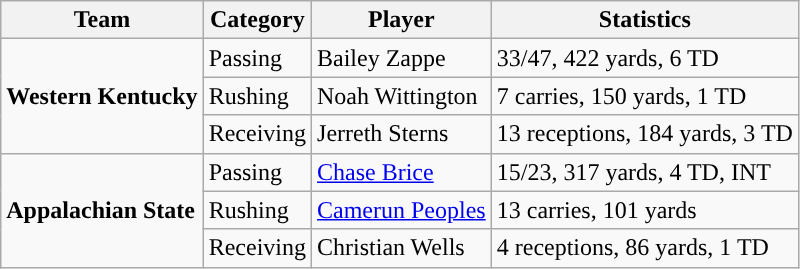<table class="wikitable" style="float: left;">
<tr>
<th>Team</th>
<th>Category</th>
<th>Player</th>
<th>Statistics</th>
</tr>
<tr>
<td rowspan=3><strong>Western Kentucky</strong></td>
<td>Passing</td>
<td>Bailey Zappe</td>
<td>33/47, 422 yards, 6 TD</td>
</tr>
<tr>
<td>Rushing</td>
<td>Noah Wittington</td>
<td>7 carries, 150 yards, 1 TD</td>
</tr>
<tr>
<td>Receiving</td>
<td>Jerreth Sterns</td>
<td>13 receptions, 184 yards, 3 TD</td>
</tr>
<tr>
<td rowspan=3><strong>Appalachian State</strong></td>
<td>Passing</td>
<td><a href='#'>Chase Brice</a></td>
<td>15/23, 317 yards, 4 TD, INT</td>
</tr>
<tr>
<td>Rushing</td>
<td><a href='#'>Camerun Peoples</a></td>
<td>13 carries, 101 yards</td>
</tr>
<tr>
<td>Receiving</td>
<td>Christian Wells</td>
<td>4 receptions, 86 yards, 1 TD</td>
</tr>
</table>
